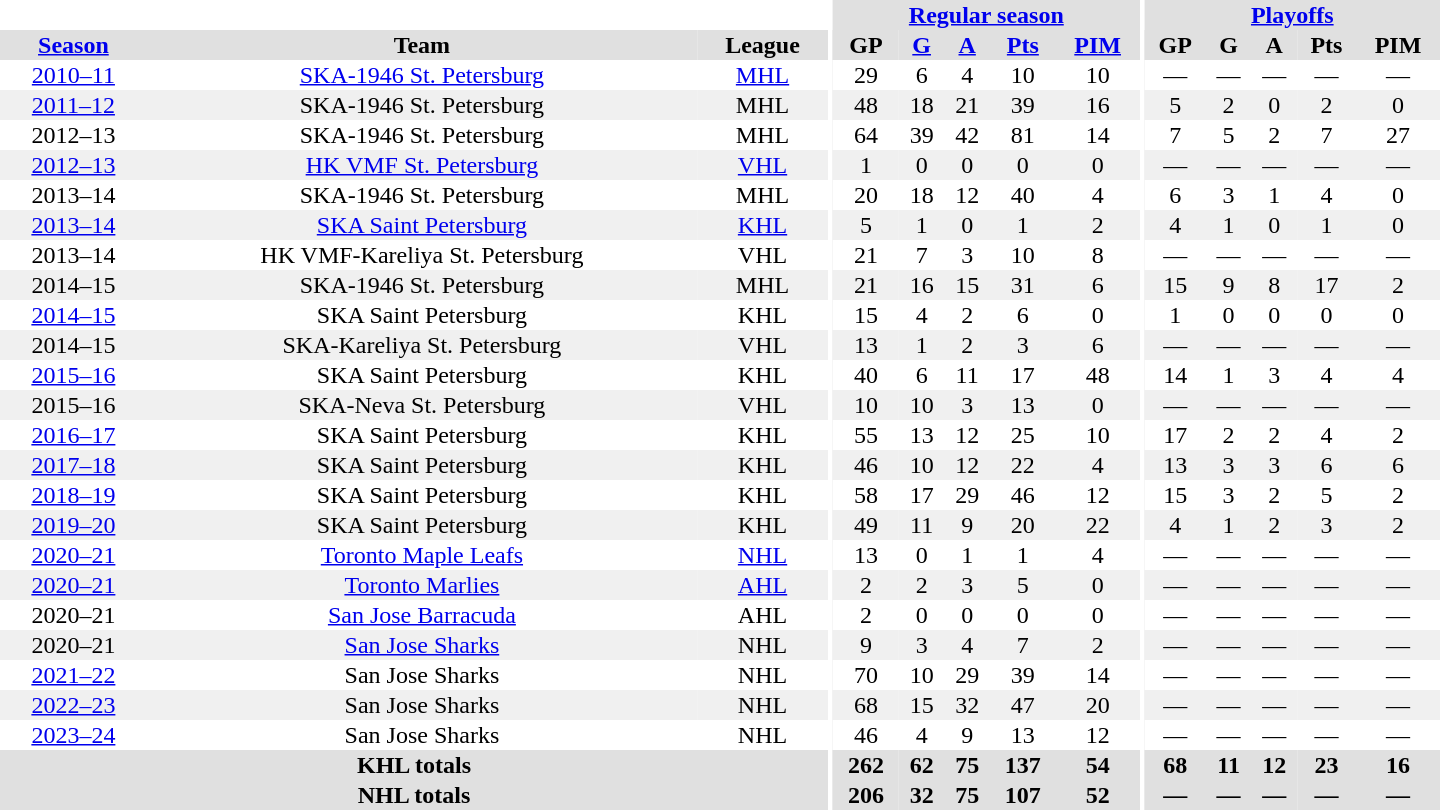<table border="0" cellpadding="1" cellspacing="0" style="text-align:center; width:60em">
<tr bgcolor="#e0e0e0">
<th colspan="3" bgcolor="#ffffff"></th>
<th rowspan="99" bgcolor="#ffffff"></th>
<th colspan="5"><a href='#'>Regular season</a></th>
<th rowspan="99" bgcolor="#ffffff"></th>
<th colspan="5"><a href='#'>Playoffs</a></th>
</tr>
<tr bgcolor="#e0e0e0">
<th><a href='#'>Season</a></th>
<th>Team</th>
<th>League</th>
<th>GP</th>
<th><a href='#'>G</a></th>
<th><a href='#'>A</a></th>
<th><a href='#'>Pts</a></th>
<th><a href='#'>PIM</a></th>
<th>GP</th>
<th>G</th>
<th>A</th>
<th>Pts</th>
<th>PIM</th>
</tr>
<tr>
<td><a href='#'>2010–11</a></td>
<td><a href='#'>SKA-1946 St. Petersburg</a></td>
<td><a href='#'>MHL</a></td>
<td>29</td>
<td>6</td>
<td>4</td>
<td>10</td>
<td>10</td>
<td>—</td>
<td>—</td>
<td>—</td>
<td>—</td>
<td>—</td>
</tr>
<tr bgcolor="#f0f0f0">
<td><a href='#'>2011–12</a></td>
<td>SKA-1946 St. Petersburg</td>
<td>MHL</td>
<td>48</td>
<td>18</td>
<td>21</td>
<td>39</td>
<td>16</td>
<td>5</td>
<td>2</td>
<td>0</td>
<td>2</td>
<td>0</td>
</tr>
<tr>
<td>2012–13</td>
<td>SKA-1946 St. Petersburg</td>
<td>MHL</td>
<td>64</td>
<td>39</td>
<td>42</td>
<td>81</td>
<td>14</td>
<td>7</td>
<td>5</td>
<td>2</td>
<td>7</td>
<td>27</td>
</tr>
<tr bgcolor="#f0f0f0">
<td><a href='#'>2012–13</a></td>
<td><a href='#'>HK VMF St. Petersburg</a></td>
<td><a href='#'>VHL</a></td>
<td>1</td>
<td>0</td>
<td>0</td>
<td>0</td>
<td>0</td>
<td>—</td>
<td>—</td>
<td>—</td>
<td>—</td>
<td>—</td>
</tr>
<tr>
<td>2013–14</td>
<td>SKA-1946 St. Petersburg</td>
<td>MHL</td>
<td>20</td>
<td>18</td>
<td>12</td>
<td>40</td>
<td>4</td>
<td>6</td>
<td>3</td>
<td>1</td>
<td>4</td>
<td>0</td>
</tr>
<tr bgcolor="#f0f0f0">
<td><a href='#'>2013–14</a></td>
<td><a href='#'>SKA Saint Petersburg</a></td>
<td><a href='#'>KHL</a></td>
<td>5</td>
<td>1</td>
<td>0</td>
<td>1</td>
<td>2</td>
<td>4</td>
<td>1</td>
<td>0</td>
<td>1</td>
<td>0</td>
</tr>
<tr>
<td 2013–14 VHL season>2013–14</td>
<td>HK VMF-Kareliya St. Petersburg</td>
<td>VHL</td>
<td>21</td>
<td>7</td>
<td>3</td>
<td>10</td>
<td>8</td>
<td>—</td>
<td>—</td>
<td>—</td>
<td>—</td>
<td>—</td>
</tr>
<tr bgcolor="#f0f0f0">
<td>2014–15</td>
<td>SKA-1946 St. Petersburg</td>
<td>MHL</td>
<td>21</td>
<td>16</td>
<td>15</td>
<td>31</td>
<td>6</td>
<td>15</td>
<td>9</td>
<td>8</td>
<td>17</td>
<td>2</td>
</tr>
<tr>
<td><a href='#'>2014–15</a></td>
<td>SKA Saint Petersburg</td>
<td>KHL</td>
<td>15</td>
<td>4</td>
<td>2</td>
<td>6</td>
<td>0</td>
<td>1</td>
<td>0</td>
<td>0</td>
<td>0</td>
<td>0</td>
</tr>
<tr bgcolor="#f0f0f0">
<td 2014–15 VHL season>2014–15</td>
<td>SKA-Kareliya St. Petersburg</td>
<td>VHL</td>
<td>13</td>
<td>1</td>
<td>2</td>
<td>3</td>
<td>6</td>
<td>—</td>
<td>—</td>
<td>—</td>
<td>—</td>
<td>—</td>
</tr>
<tr>
<td><a href='#'>2015–16</a></td>
<td>SKA Saint Petersburg</td>
<td>KHL</td>
<td>40</td>
<td>6</td>
<td>11</td>
<td>17</td>
<td>48</td>
<td>14</td>
<td>1</td>
<td>3</td>
<td>4</td>
<td>4</td>
</tr>
<tr bgcolor="#f0f0f0">
<td 2015–16 VHL season>2015–16</td>
<td>SKA-Neva St. Petersburg</td>
<td>VHL</td>
<td>10</td>
<td>10</td>
<td>3</td>
<td>13</td>
<td>0</td>
<td>—</td>
<td>—</td>
<td>—</td>
<td>—</td>
<td>—</td>
</tr>
<tr>
<td><a href='#'>2016–17</a></td>
<td>SKA Saint Petersburg</td>
<td>KHL</td>
<td>55</td>
<td>13</td>
<td>12</td>
<td>25</td>
<td>10</td>
<td>17</td>
<td>2</td>
<td>2</td>
<td>4</td>
<td>2</td>
</tr>
<tr bgcolor="#f0f0f0">
<td><a href='#'>2017–18</a></td>
<td>SKA Saint Petersburg</td>
<td>KHL</td>
<td>46</td>
<td>10</td>
<td>12</td>
<td>22</td>
<td>4</td>
<td>13</td>
<td>3</td>
<td>3</td>
<td>6</td>
<td>6</td>
</tr>
<tr>
<td><a href='#'>2018–19</a></td>
<td>SKA Saint Petersburg</td>
<td>KHL</td>
<td>58</td>
<td>17</td>
<td>29</td>
<td>46</td>
<td>12</td>
<td>15</td>
<td>3</td>
<td>2</td>
<td>5</td>
<td>2</td>
</tr>
<tr bgcolor="#f0f0f0">
<td><a href='#'>2019–20</a></td>
<td>SKA Saint Petersburg</td>
<td>KHL</td>
<td>49</td>
<td>11</td>
<td>9</td>
<td>20</td>
<td>22</td>
<td>4</td>
<td>1</td>
<td>2</td>
<td>3</td>
<td>2</td>
</tr>
<tr>
<td><a href='#'>2020–21</a></td>
<td><a href='#'>Toronto Maple Leafs</a></td>
<td><a href='#'>NHL</a></td>
<td>13</td>
<td>0</td>
<td>1</td>
<td>1</td>
<td>4</td>
<td>—</td>
<td>—</td>
<td>—</td>
<td>—</td>
<td>—</td>
</tr>
<tr bgcolor="#f0f0f0">
<td><a href='#'>2020–21</a></td>
<td><a href='#'>Toronto Marlies</a></td>
<td><a href='#'>AHL</a></td>
<td>2</td>
<td>2</td>
<td>3</td>
<td>5</td>
<td>0</td>
<td>—</td>
<td>—</td>
<td>—</td>
<td>—</td>
<td>—</td>
</tr>
<tr>
<td>2020–21</td>
<td><a href='#'>San Jose Barracuda</a></td>
<td>AHL</td>
<td>2</td>
<td>0</td>
<td>0</td>
<td>0</td>
<td>0</td>
<td>—</td>
<td>—</td>
<td>—</td>
<td>—</td>
<td>—</td>
</tr>
<tr bgcolor="#f0f0f0">
<td>2020–21</td>
<td><a href='#'>San Jose Sharks</a></td>
<td>NHL</td>
<td>9</td>
<td>3</td>
<td>4</td>
<td>7</td>
<td>2</td>
<td>—</td>
<td>—</td>
<td>—</td>
<td>—</td>
<td>—</td>
</tr>
<tr>
<td><a href='#'>2021–22</a></td>
<td>San Jose Sharks</td>
<td>NHL</td>
<td>70</td>
<td>10</td>
<td>29</td>
<td>39</td>
<td>14</td>
<td>—</td>
<td>—</td>
<td>—</td>
<td>—</td>
<td>—</td>
</tr>
<tr bgcolor="#f0f0f0">
<td><a href='#'>2022–23</a></td>
<td>San Jose Sharks</td>
<td>NHL</td>
<td>68</td>
<td>15</td>
<td>32</td>
<td>47</td>
<td>20</td>
<td>—</td>
<td>—</td>
<td>—</td>
<td>—</td>
<td>—</td>
</tr>
<tr>
<td><a href='#'>2023–24</a></td>
<td>San Jose Sharks</td>
<td>NHL</td>
<td>46</td>
<td>4</td>
<td>9</td>
<td>13</td>
<td>12</td>
<td>—</td>
<td>—</td>
<td>—</td>
<td>—</td>
<td>—</td>
</tr>
<tr bgcolor="#e0e0e0">
<th colspan="3">KHL totals</th>
<th>262</th>
<th>62</th>
<th>75</th>
<th>137</th>
<th>54</th>
<th>68</th>
<th>11</th>
<th>12</th>
<th>23</th>
<th>16</th>
</tr>
<tr bgcolor="#e0e0e0">
<th colspan="3">NHL totals</th>
<th>206</th>
<th>32</th>
<th>75</th>
<th>107</th>
<th>52</th>
<th>—</th>
<th>—</th>
<th>—</th>
<th>—</th>
<th>—</th>
</tr>
</table>
